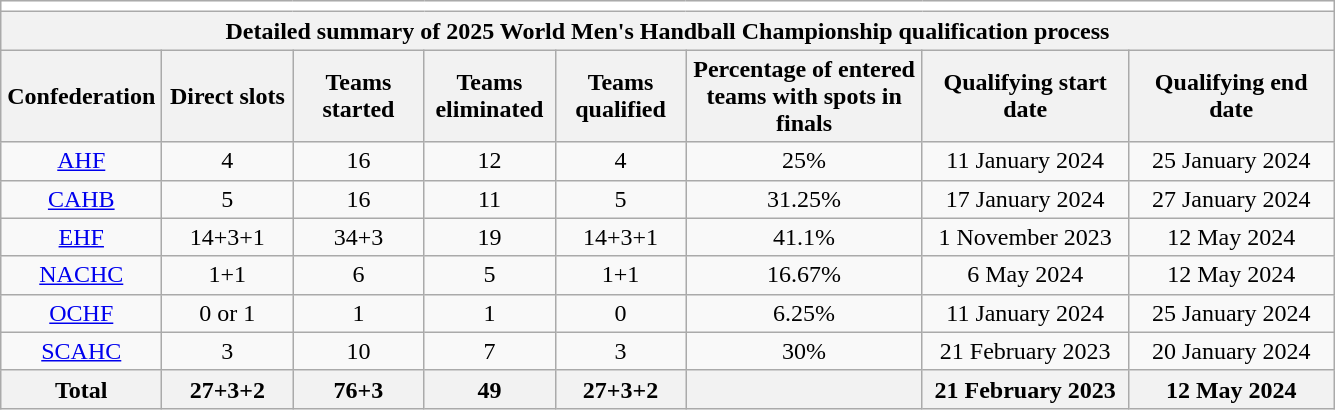<table class="wikitable" style="text-align: center;">
<tr>
<td colspan="8" style="background:white"></td>
</tr>
<tr>
<th colspan=8>Detailed summary of 2025 World Men's Handball Championship qualification process</th>
</tr>
<tr>
<th width=100>Confederation</th>
<th width=80>Direct slots</th>
<th width=80>Teams started</th>
<th width=80>Teams eliminated</th>
<th width=80>Teams qualified</th>
<th width=150>Percentage of entered teams with spots in finals</th>
<th width=130>Qualifying start date</th>
<th width=130>Qualifying end date</th>
</tr>
<tr>
<td><a href='#'>AHF</a></td>
<td>4</td>
<td>16</td>
<td>12</td>
<td>4</td>
<td>25%</td>
<td>11 January 2024</td>
<td>25 January 2024</td>
</tr>
<tr>
<td><a href='#'>CAHB</a></td>
<td>5</td>
<td>16</td>
<td>11</td>
<td>5</td>
<td>31.25%</td>
<td>17 January 2024</td>
<td>27 January 2024</td>
</tr>
<tr>
<td><a href='#'>EHF</a></td>
<td>14+3+1</td>
<td>34+3</td>
<td>19</td>
<td>14+3+1</td>
<td>41.1%</td>
<td>1 November 2023</td>
<td>12 May 2024</td>
</tr>
<tr>
<td><a href='#'>NACHC</a></td>
<td>1+1</td>
<td>6</td>
<td>5</td>
<td>1+1</td>
<td>16.67%</td>
<td>6 May 2024</td>
<td>12 May 2024</td>
</tr>
<tr>
<td><a href='#'>OCHF</a></td>
<td>0 or 1</td>
<td>1</td>
<td>1</td>
<td>0</td>
<td>6.25%</td>
<td>11 January 2024</td>
<td>25 January 2024</td>
</tr>
<tr>
<td><a href='#'>SCAHC</a></td>
<td>3</td>
<td>10</td>
<td>7</td>
<td>3</td>
<td>30%</td>
<td>21 February 2023</td>
<td>20 January 2024</td>
</tr>
<tr>
<th>Total</th>
<th>27+3+2</th>
<th>76+3</th>
<th>49</th>
<th>27+3+2</th>
<th></th>
<th>21 February 2023</th>
<th>12 May 2024</th>
</tr>
</table>
